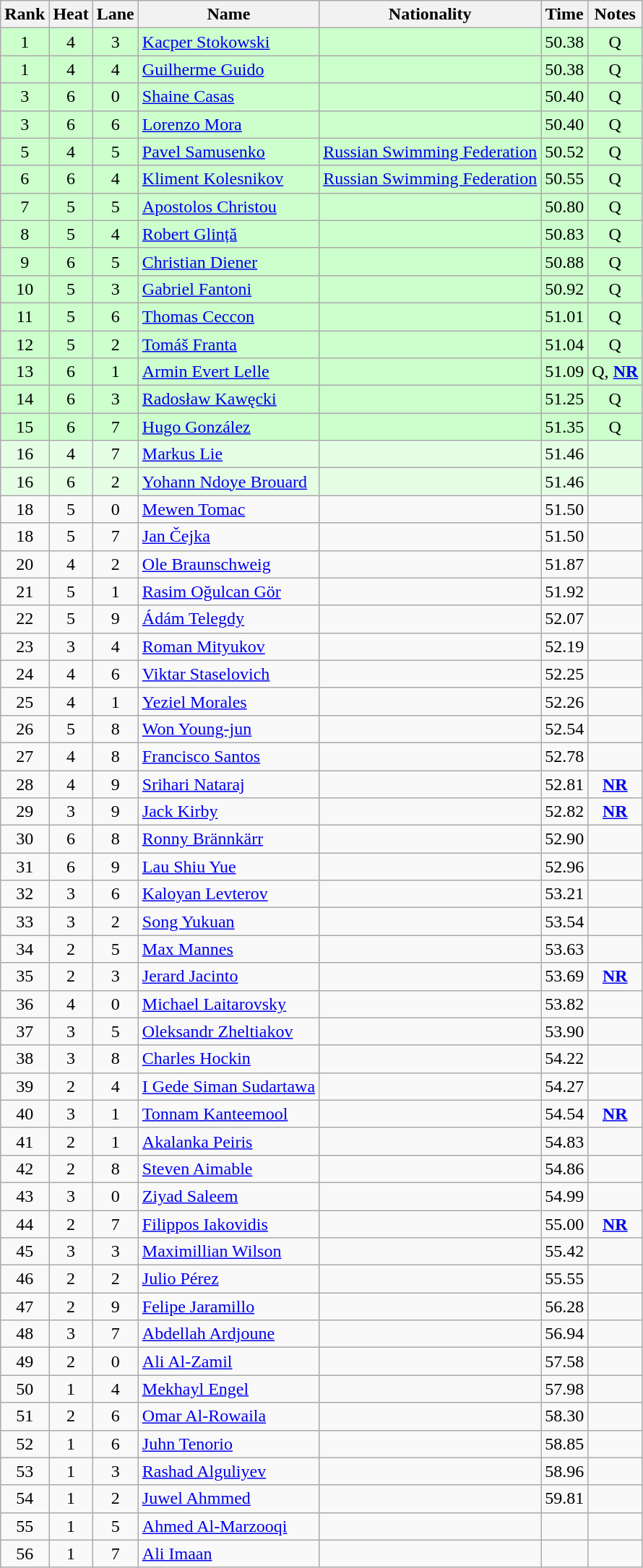<table class="wikitable sortable" style="text-align:center">
<tr>
<th>Rank</th>
<th>Heat</th>
<th>Lane</th>
<th>Name</th>
<th>Nationality</th>
<th>Time</th>
<th>Notes</th>
</tr>
<tr bgcolor=ccffcc>
<td>1</td>
<td>4</td>
<td>3</td>
<td align=left><a href='#'>Kacper Stokowski</a></td>
<td align=left></td>
<td>50.38</td>
<td>Q</td>
</tr>
<tr bgcolor=ccffcc>
<td>1</td>
<td>4</td>
<td>4</td>
<td align=left><a href='#'>Guilherme Guido</a></td>
<td align=left></td>
<td>50.38</td>
<td>Q</td>
</tr>
<tr bgcolor=ccffcc>
<td>3</td>
<td>6</td>
<td>0</td>
<td align=left><a href='#'>Shaine Casas</a></td>
<td align=left></td>
<td>50.40</td>
<td>Q</td>
</tr>
<tr bgcolor=ccffcc>
<td>3</td>
<td>6</td>
<td>6</td>
<td align=left><a href='#'>Lorenzo Mora</a></td>
<td align=left></td>
<td>50.40</td>
<td>Q</td>
</tr>
<tr bgcolor=ccffcc>
<td>5</td>
<td>4</td>
<td>5</td>
<td align=left><a href='#'>Pavel Samusenko</a></td>
<td align=left> <a href='#'>Russian Swimming Federation</a></td>
<td>50.52</td>
<td>Q</td>
</tr>
<tr bgcolor=ccffcc>
<td>6</td>
<td>6</td>
<td>4</td>
<td align=left><a href='#'>Kliment Kolesnikov</a></td>
<td align=left> <a href='#'>Russian Swimming Federation</a></td>
<td>50.55</td>
<td>Q</td>
</tr>
<tr bgcolor=ccffcc>
<td>7</td>
<td>5</td>
<td>5</td>
<td align=left><a href='#'>Apostolos Christou</a></td>
<td align=left></td>
<td>50.80</td>
<td>Q</td>
</tr>
<tr bgcolor=ccffcc>
<td>8</td>
<td>5</td>
<td>4</td>
<td align=left><a href='#'>Robert Glință</a></td>
<td align=left></td>
<td>50.83</td>
<td>Q</td>
</tr>
<tr bgcolor=ccffcc>
<td>9</td>
<td>6</td>
<td>5</td>
<td align=left><a href='#'>Christian Diener</a></td>
<td align=left></td>
<td>50.88</td>
<td>Q</td>
</tr>
<tr bgcolor=ccffcc>
<td>10</td>
<td>5</td>
<td>3</td>
<td align=left><a href='#'>Gabriel Fantoni</a></td>
<td align=left></td>
<td>50.92</td>
<td>Q</td>
</tr>
<tr bgcolor=ccffcc>
<td>11</td>
<td>5</td>
<td>6</td>
<td align=left><a href='#'>Thomas Ceccon</a></td>
<td align=left></td>
<td>51.01</td>
<td>Q</td>
</tr>
<tr bgcolor=ccffcc>
<td>12</td>
<td>5</td>
<td>2</td>
<td align=left><a href='#'>Tomáš Franta</a></td>
<td align=left></td>
<td>51.04</td>
<td>Q</td>
</tr>
<tr bgcolor=ccffcc>
<td>13</td>
<td>6</td>
<td>1</td>
<td align=left><a href='#'>Armin Evert Lelle</a></td>
<td align=left></td>
<td>51.09</td>
<td>Q, <strong><a href='#'>NR</a></strong></td>
</tr>
<tr bgcolor=ccffcc>
<td>14</td>
<td>6</td>
<td>3</td>
<td align=left><a href='#'>Radosław Kawęcki</a></td>
<td align=left></td>
<td>51.25</td>
<td>Q</td>
</tr>
<tr bgcolor=ccffcc>
<td>15</td>
<td>6</td>
<td>7</td>
<td align=left><a href='#'>Hugo González</a></td>
<td align=left></td>
<td>51.35</td>
<td>Q</td>
</tr>
<tr bgcolor=e5ffe5>
<td>16</td>
<td>4</td>
<td>7</td>
<td align=left><a href='#'>Markus Lie</a></td>
<td align=left></td>
<td>51.46</td>
<td></td>
</tr>
<tr bgcolor=e5ffe5>
<td>16</td>
<td>6</td>
<td>2</td>
<td align=left><a href='#'>Yohann Ndoye Brouard</a></td>
<td align=left></td>
<td>51.46</td>
<td></td>
</tr>
<tr>
<td>18</td>
<td>5</td>
<td>0</td>
<td align=left><a href='#'>Mewen Tomac</a></td>
<td align=left></td>
<td>51.50</td>
<td></td>
</tr>
<tr>
<td>18</td>
<td>5</td>
<td>7</td>
<td align=left><a href='#'>Jan Čejka</a></td>
<td align=left></td>
<td>51.50</td>
<td></td>
</tr>
<tr>
<td>20</td>
<td>4</td>
<td>2</td>
<td align=left><a href='#'>Ole Braunschweig</a></td>
<td align=left></td>
<td>51.87</td>
<td></td>
</tr>
<tr>
<td>21</td>
<td>5</td>
<td>1</td>
<td align=left><a href='#'>Rasim Oğulcan Gör</a></td>
<td align=left></td>
<td>51.92</td>
<td></td>
</tr>
<tr>
<td>22</td>
<td>5</td>
<td>9</td>
<td align=left><a href='#'>Ádám Telegdy</a></td>
<td align=left></td>
<td>52.07</td>
<td></td>
</tr>
<tr>
<td>23</td>
<td>3</td>
<td>4</td>
<td align=left><a href='#'>Roman Mityukov</a></td>
<td align=left></td>
<td>52.19</td>
<td></td>
</tr>
<tr>
<td>24</td>
<td>4</td>
<td>6</td>
<td align=left><a href='#'>Viktar Staselovich</a></td>
<td align=left></td>
<td>52.25</td>
<td></td>
</tr>
<tr>
<td>25</td>
<td>4</td>
<td>1</td>
<td align=left><a href='#'>Yeziel Morales</a></td>
<td align=left></td>
<td>52.26</td>
<td></td>
</tr>
<tr>
<td>26</td>
<td>5</td>
<td>8</td>
<td align=left><a href='#'>Won Young-jun</a></td>
<td align=left></td>
<td>52.54</td>
<td></td>
</tr>
<tr>
<td>27</td>
<td>4</td>
<td>8</td>
<td align=left><a href='#'>Francisco Santos</a></td>
<td align=left></td>
<td>52.78</td>
<td></td>
</tr>
<tr>
<td>28</td>
<td>4</td>
<td>9</td>
<td align=left><a href='#'>Srihari Nataraj</a></td>
<td align=left></td>
<td>52.81</td>
<td><strong><a href='#'>NR</a></strong></td>
</tr>
<tr>
<td>29</td>
<td>3</td>
<td>9</td>
<td align=left><a href='#'>Jack Kirby</a></td>
<td align=left></td>
<td>52.82</td>
<td><strong><a href='#'>NR</a></strong></td>
</tr>
<tr>
<td>30</td>
<td>6</td>
<td>8</td>
<td align=left><a href='#'>Ronny Brännkärr</a></td>
<td align=left></td>
<td>52.90</td>
<td></td>
</tr>
<tr>
<td>31</td>
<td>6</td>
<td>9</td>
<td align=left><a href='#'>Lau Shiu Yue</a></td>
<td align=left></td>
<td>52.96</td>
<td></td>
</tr>
<tr>
<td>32</td>
<td>3</td>
<td>6</td>
<td align=left><a href='#'>Kaloyan Levterov</a></td>
<td align=left></td>
<td>53.21</td>
<td></td>
</tr>
<tr>
<td>33</td>
<td>3</td>
<td>2</td>
<td align=left><a href='#'>Song Yukuan</a></td>
<td align=left></td>
<td>53.54</td>
<td></td>
</tr>
<tr>
<td>34</td>
<td>2</td>
<td>5</td>
<td align=left><a href='#'>Max Mannes</a></td>
<td align=left></td>
<td>53.63</td>
<td></td>
</tr>
<tr>
<td>35</td>
<td>2</td>
<td>3</td>
<td align=left><a href='#'>Jerard Jacinto</a></td>
<td align=left></td>
<td>53.69</td>
<td><strong><a href='#'>NR</a></strong></td>
</tr>
<tr>
<td>36</td>
<td>4</td>
<td>0</td>
<td align=left><a href='#'>Michael Laitarovsky</a></td>
<td align=left></td>
<td>53.82</td>
<td></td>
</tr>
<tr>
<td>37</td>
<td>3</td>
<td>5</td>
<td align=left><a href='#'>Oleksandr Zheltiakov</a></td>
<td align=left></td>
<td>53.90</td>
<td></td>
</tr>
<tr>
<td>38</td>
<td>3</td>
<td>8</td>
<td align=left><a href='#'>Charles Hockin</a></td>
<td align=left></td>
<td>54.22</td>
<td></td>
</tr>
<tr>
<td>39</td>
<td>2</td>
<td>4</td>
<td align=left><a href='#'>I Gede Siman Sudartawa</a></td>
<td align=left></td>
<td>54.27</td>
<td></td>
</tr>
<tr>
<td>40</td>
<td>3</td>
<td>1</td>
<td align=left><a href='#'>Tonnam Kanteemool</a></td>
<td align=left></td>
<td>54.54</td>
<td><strong><a href='#'>NR</a></strong></td>
</tr>
<tr>
<td>41</td>
<td>2</td>
<td>1</td>
<td align=left><a href='#'>Akalanka Peiris</a></td>
<td align=left></td>
<td>54.83</td>
<td></td>
</tr>
<tr>
<td>42</td>
<td>2</td>
<td>8</td>
<td align=left><a href='#'>Steven Aimable</a></td>
<td align=left></td>
<td>54.86</td>
<td></td>
</tr>
<tr>
<td>43</td>
<td>3</td>
<td>0</td>
<td align=left><a href='#'>Ziyad Saleem</a></td>
<td align=left></td>
<td>54.99</td>
<td></td>
</tr>
<tr>
<td>44</td>
<td>2</td>
<td>7</td>
<td align=left><a href='#'>Filippos Iakovidis</a></td>
<td align=left></td>
<td>55.00</td>
<td><strong><a href='#'>NR</a></strong></td>
</tr>
<tr>
<td>45</td>
<td>3</td>
<td>3</td>
<td align=left><a href='#'>Maximillian Wilson</a></td>
<td align=left></td>
<td>55.42</td>
<td></td>
</tr>
<tr>
<td>46</td>
<td>2</td>
<td>2</td>
<td align=left><a href='#'>Julio Pérez</a></td>
<td align=left></td>
<td>55.55</td>
<td></td>
</tr>
<tr>
<td>47</td>
<td>2</td>
<td>9</td>
<td align=left><a href='#'>Felipe Jaramillo</a></td>
<td align=left></td>
<td>56.28</td>
<td></td>
</tr>
<tr>
<td>48</td>
<td>3</td>
<td>7</td>
<td align=left><a href='#'>Abdellah Ardjoune</a></td>
<td align=left></td>
<td>56.94</td>
<td></td>
</tr>
<tr>
<td>49</td>
<td>2</td>
<td>0</td>
<td align=left><a href='#'>Ali Al-Zamil</a></td>
<td align=left></td>
<td>57.58</td>
<td></td>
</tr>
<tr>
<td>50</td>
<td>1</td>
<td>4</td>
<td align=left><a href='#'>Mekhayl Engel</a></td>
<td align=left></td>
<td>57.98</td>
<td></td>
</tr>
<tr>
<td>51</td>
<td>2</td>
<td>6</td>
<td align=left><a href='#'>Omar Al-Rowaila</a></td>
<td align=left></td>
<td>58.30</td>
<td></td>
</tr>
<tr>
<td>52</td>
<td>1</td>
<td>6</td>
<td align=left><a href='#'>Juhn Tenorio</a></td>
<td align=left></td>
<td>58.85</td>
<td></td>
</tr>
<tr>
<td>53</td>
<td>1</td>
<td>3</td>
<td align=left><a href='#'>Rashad Alguliyev</a></td>
<td align=left></td>
<td>58.96</td>
<td></td>
</tr>
<tr>
<td>54</td>
<td>1</td>
<td>2</td>
<td align=left><a href='#'>Juwel Ahmmed</a></td>
<td align=left></td>
<td>59.81</td>
<td></td>
</tr>
<tr>
<td>55</td>
<td>1</td>
<td>5</td>
<td align=left><a href='#'>Ahmed Al-Marzooqi</a></td>
<td align=left></td>
<td></td>
<td></td>
</tr>
<tr>
<td>56</td>
<td>1</td>
<td>7</td>
<td align=left><a href='#'>Ali Imaan</a></td>
<td align=left></td>
<td></td>
<td></td>
</tr>
</table>
